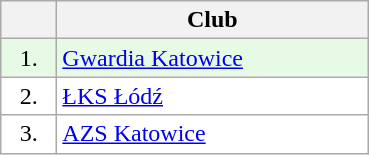<table class="wikitable">
<tr>
<th width="30"></th>
<th width="200">Club</th>
</tr>
<tr bgcolor="#e6fae6" align="center">
<td>1.</td>
<td align="left"><a href='#'>Gwardia Katowice</a></td>
</tr>
<tr bgcolor="#FFFFFF" align="center">
<td>2.</td>
<td align="left"><a href='#'>ŁKS Łódź</a></td>
</tr>
<tr bgcolor="#FFFFFF" align="center">
<td>3.</td>
<td align="left"><a href='#'>AZS Katowice</a></td>
</tr>
</table>
